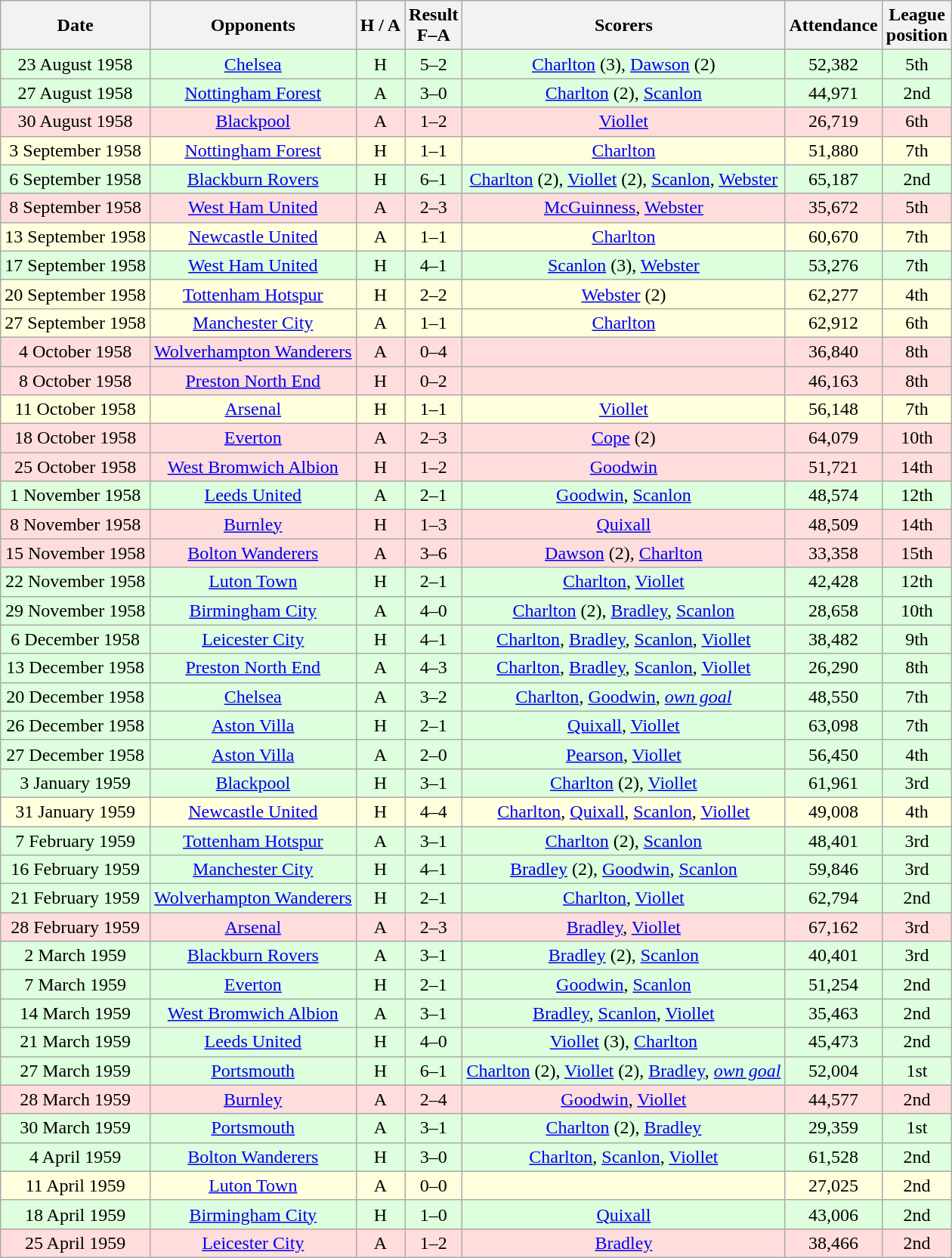<table class="wikitable" style="text-align:center">
<tr>
<th>Date</th>
<th>Opponents</th>
<th>H / A</th>
<th>Result<br>F–A</th>
<th>Scorers</th>
<th>Attendance</th>
<th>League<br>position</th>
</tr>
<tr bgcolor="#ddffdd">
<td>23 August 1958</td>
<td><a href='#'>Chelsea</a></td>
<td>H</td>
<td>5–2</td>
<td><a href='#'>Charlton</a> (3), <a href='#'>Dawson</a> (2)</td>
<td>52,382</td>
<td>5th</td>
</tr>
<tr bgcolor="#ddffdd">
<td>27 August 1958</td>
<td><a href='#'>Nottingham Forest</a></td>
<td>A</td>
<td>3–0</td>
<td><a href='#'>Charlton</a> (2), <a href='#'>Scanlon</a></td>
<td>44,971</td>
<td>2nd</td>
</tr>
<tr bgcolor="#ffdddd">
<td>30 August 1958</td>
<td><a href='#'>Blackpool</a></td>
<td>A</td>
<td>1–2</td>
<td><a href='#'>Viollet</a></td>
<td>26,719</td>
<td>6th</td>
</tr>
<tr bgcolor="#ffffdd">
<td>3 September 1958</td>
<td><a href='#'>Nottingham Forest</a></td>
<td>H</td>
<td>1–1</td>
<td><a href='#'>Charlton</a></td>
<td>51,880</td>
<td>7th</td>
</tr>
<tr bgcolor="#ddffdd">
<td>6 September 1958</td>
<td><a href='#'>Blackburn Rovers</a></td>
<td>H</td>
<td>6–1</td>
<td><a href='#'>Charlton</a> (2), <a href='#'>Viollet</a> (2), <a href='#'>Scanlon</a>, <a href='#'>Webster</a></td>
<td>65,187</td>
<td>2nd</td>
</tr>
<tr bgcolor="#ffdddd">
<td>8 September 1958</td>
<td><a href='#'>West Ham United</a></td>
<td>A</td>
<td>2–3</td>
<td><a href='#'>McGuinness</a>, <a href='#'>Webster</a></td>
<td>35,672</td>
<td>5th</td>
</tr>
<tr bgcolor="#ffffdd">
<td>13 September 1958</td>
<td><a href='#'>Newcastle United</a></td>
<td>A</td>
<td>1–1</td>
<td><a href='#'>Charlton</a></td>
<td>60,670</td>
<td>7th</td>
</tr>
<tr bgcolor="#ddffdd">
<td>17 September 1958</td>
<td><a href='#'>West Ham United</a></td>
<td>H</td>
<td>4–1</td>
<td><a href='#'>Scanlon</a> (3), <a href='#'>Webster</a></td>
<td>53,276</td>
<td>7th</td>
</tr>
<tr bgcolor="#ffffdd">
<td>20 September 1958</td>
<td><a href='#'>Tottenham Hotspur</a></td>
<td>H</td>
<td>2–2</td>
<td><a href='#'>Webster</a> (2)</td>
<td>62,277</td>
<td>4th</td>
</tr>
<tr bgcolor="#ffffdd">
<td>27 September 1958</td>
<td><a href='#'>Manchester City</a></td>
<td>A</td>
<td>1–1</td>
<td><a href='#'>Charlton</a></td>
<td>62,912</td>
<td>6th</td>
</tr>
<tr bgcolor="#ffdddd">
<td>4 October 1958</td>
<td><a href='#'>Wolverhampton Wanderers</a></td>
<td>A</td>
<td>0–4</td>
<td></td>
<td>36,840</td>
<td>8th</td>
</tr>
<tr bgcolor="#ffdddd">
<td>8 October 1958</td>
<td><a href='#'>Preston North End</a></td>
<td>H</td>
<td>0–2</td>
<td></td>
<td>46,163</td>
<td>8th</td>
</tr>
<tr bgcolor="#ffffdd">
<td>11 October 1958</td>
<td><a href='#'>Arsenal</a></td>
<td>H</td>
<td>1–1</td>
<td><a href='#'>Viollet</a></td>
<td>56,148</td>
<td>7th</td>
</tr>
<tr bgcolor="#ffdddd">
<td>18 October 1958</td>
<td><a href='#'>Everton</a></td>
<td>A</td>
<td>2–3</td>
<td><a href='#'>Cope</a> (2)</td>
<td>64,079</td>
<td>10th</td>
</tr>
<tr bgcolor="#ffdddd">
<td>25 October 1958</td>
<td><a href='#'>West Bromwich Albion</a></td>
<td>H</td>
<td>1–2</td>
<td><a href='#'>Goodwin</a></td>
<td>51,721</td>
<td>14th</td>
</tr>
<tr bgcolor="#ddffdd">
<td>1 November 1958</td>
<td><a href='#'>Leeds United</a></td>
<td>A</td>
<td>2–1</td>
<td><a href='#'>Goodwin</a>, <a href='#'>Scanlon</a></td>
<td>48,574</td>
<td>12th</td>
</tr>
<tr bgcolor="#ffdddd">
<td>8 November 1958</td>
<td><a href='#'>Burnley</a></td>
<td>H</td>
<td>1–3</td>
<td><a href='#'>Quixall</a></td>
<td>48,509</td>
<td>14th</td>
</tr>
<tr bgcolor="#ffdddd">
<td>15 November 1958</td>
<td><a href='#'>Bolton Wanderers</a></td>
<td>A</td>
<td>3–6</td>
<td><a href='#'>Dawson</a> (2), <a href='#'>Charlton</a></td>
<td>33,358</td>
<td>15th</td>
</tr>
<tr bgcolor="#ddffdd">
<td>22 November 1958</td>
<td><a href='#'>Luton Town</a></td>
<td>H</td>
<td>2–1</td>
<td><a href='#'>Charlton</a>, <a href='#'>Viollet</a></td>
<td>42,428</td>
<td>12th</td>
</tr>
<tr bgcolor="#ddffdd">
<td>29 November 1958</td>
<td><a href='#'>Birmingham City</a></td>
<td>A</td>
<td>4–0</td>
<td><a href='#'>Charlton</a> (2), <a href='#'>Bradley</a>, <a href='#'>Scanlon</a></td>
<td>28,658</td>
<td>10th</td>
</tr>
<tr bgcolor="#ddffdd">
<td>6 December 1958</td>
<td><a href='#'>Leicester City</a></td>
<td>H</td>
<td>4–1</td>
<td><a href='#'>Charlton</a>, <a href='#'>Bradley</a>, <a href='#'>Scanlon</a>, <a href='#'>Viollet</a></td>
<td>38,482</td>
<td>9th</td>
</tr>
<tr bgcolor="#ddffdd">
<td>13 December 1958</td>
<td><a href='#'>Preston North End</a></td>
<td>A</td>
<td>4–3</td>
<td><a href='#'>Charlton</a>, <a href='#'>Bradley</a>, <a href='#'>Scanlon</a>, <a href='#'>Viollet</a></td>
<td>26,290</td>
<td>8th</td>
</tr>
<tr bgcolor="#ddffdd">
<td>20 December 1958</td>
<td><a href='#'>Chelsea</a></td>
<td>A</td>
<td>3–2</td>
<td><a href='#'>Charlton</a>, <a href='#'>Goodwin</a>, <em><a href='#'>own goal</a></em></td>
<td>48,550</td>
<td>7th</td>
</tr>
<tr bgcolor="#ddffdd">
<td>26 December 1958</td>
<td><a href='#'>Aston Villa</a></td>
<td>H</td>
<td>2–1</td>
<td><a href='#'>Quixall</a>, <a href='#'>Viollet</a></td>
<td>63,098</td>
<td>7th</td>
</tr>
<tr bgcolor="#ddffdd">
<td>27 December 1958</td>
<td><a href='#'>Aston Villa</a></td>
<td>A</td>
<td>2–0</td>
<td><a href='#'>Pearson</a>, <a href='#'>Viollet</a></td>
<td>56,450</td>
<td>4th</td>
</tr>
<tr bgcolor="#ddffdd">
<td>3 January 1959</td>
<td><a href='#'>Blackpool</a></td>
<td>H</td>
<td>3–1</td>
<td><a href='#'>Charlton</a> (2), <a href='#'>Viollet</a></td>
<td>61,961</td>
<td>3rd</td>
</tr>
<tr bgcolor="#ffffdd">
<td>31 January 1959</td>
<td><a href='#'>Newcastle United</a></td>
<td>H</td>
<td>4–4</td>
<td><a href='#'>Charlton</a>, <a href='#'>Quixall</a>, <a href='#'>Scanlon</a>, <a href='#'>Viollet</a></td>
<td>49,008</td>
<td>4th</td>
</tr>
<tr bgcolor="#ddffdd">
<td>7 February 1959</td>
<td><a href='#'>Tottenham Hotspur</a></td>
<td>A</td>
<td>3–1</td>
<td><a href='#'>Charlton</a> (2), <a href='#'>Scanlon</a></td>
<td>48,401</td>
<td>3rd</td>
</tr>
<tr bgcolor="#ddffdd">
<td>16 February 1959</td>
<td><a href='#'>Manchester City</a></td>
<td>H</td>
<td>4–1</td>
<td><a href='#'>Bradley</a> (2), <a href='#'>Goodwin</a>, <a href='#'>Scanlon</a></td>
<td>59,846</td>
<td>3rd</td>
</tr>
<tr bgcolor="#ddffdd">
<td>21 February 1959</td>
<td><a href='#'>Wolverhampton Wanderers</a></td>
<td>H</td>
<td>2–1</td>
<td><a href='#'>Charlton</a>, <a href='#'>Viollet</a></td>
<td>62,794</td>
<td>2nd</td>
</tr>
<tr bgcolor="#ffdddd">
<td>28 February 1959</td>
<td><a href='#'>Arsenal</a></td>
<td>A</td>
<td>2–3</td>
<td><a href='#'>Bradley</a>, <a href='#'>Viollet</a></td>
<td>67,162</td>
<td>3rd</td>
</tr>
<tr bgcolor="#ddffdd">
<td>2 March 1959</td>
<td><a href='#'>Blackburn Rovers</a></td>
<td>A</td>
<td>3–1</td>
<td><a href='#'>Bradley</a> (2), <a href='#'>Scanlon</a></td>
<td>40,401</td>
<td>3rd</td>
</tr>
<tr bgcolor="#ddffdd">
<td>7 March 1959</td>
<td><a href='#'>Everton</a></td>
<td>H</td>
<td>2–1</td>
<td><a href='#'>Goodwin</a>, <a href='#'>Scanlon</a></td>
<td>51,254</td>
<td>2nd</td>
</tr>
<tr bgcolor="#ddffdd">
<td>14 March 1959</td>
<td><a href='#'>West Bromwich Albion</a></td>
<td>A</td>
<td>3–1</td>
<td><a href='#'>Bradley</a>, <a href='#'>Scanlon</a>, <a href='#'>Viollet</a></td>
<td>35,463</td>
<td>2nd</td>
</tr>
<tr bgcolor="#ddffdd">
<td>21 March 1959</td>
<td><a href='#'>Leeds United</a></td>
<td>H</td>
<td>4–0</td>
<td><a href='#'>Viollet</a> (3), <a href='#'>Charlton</a></td>
<td>45,473</td>
<td>2nd</td>
</tr>
<tr bgcolor="#ddffdd">
<td>27 March 1959</td>
<td><a href='#'>Portsmouth</a></td>
<td>H</td>
<td>6–1</td>
<td><a href='#'>Charlton</a> (2), <a href='#'>Viollet</a> (2), <a href='#'>Bradley</a>, <em><a href='#'>own goal</a></em></td>
<td>52,004</td>
<td>1st</td>
</tr>
<tr bgcolor="#ffdddd">
<td>28 March 1959</td>
<td><a href='#'>Burnley</a></td>
<td>A</td>
<td>2–4</td>
<td><a href='#'>Goodwin</a>, <a href='#'>Viollet</a></td>
<td>44,577</td>
<td>2nd</td>
</tr>
<tr bgcolor="#ddffdd">
<td>30 March 1959</td>
<td><a href='#'>Portsmouth</a></td>
<td>A</td>
<td>3–1</td>
<td><a href='#'>Charlton</a> (2), <a href='#'>Bradley</a></td>
<td>29,359</td>
<td>1st</td>
</tr>
<tr bgcolor="#ddffdd">
<td>4 April 1959</td>
<td><a href='#'>Bolton Wanderers</a></td>
<td>H</td>
<td>3–0</td>
<td><a href='#'>Charlton</a>, <a href='#'>Scanlon</a>, <a href='#'>Viollet</a></td>
<td>61,528</td>
<td>2nd</td>
</tr>
<tr bgcolor="#ffffdd">
<td>11 April 1959</td>
<td><a href='#'>Luton Town</a></td>
<td>A</td>
<td>0–0</td>
<td></td>
<td>27,025</td>
<td>2nd</td>
</tr>
<tr bgcolor="#ddffdd">
<td>18 April 1959</td>
<td><a href='#'>Birmingham City</a></td>
<td>H</td>
<td>1–0</td>
<td><a href='#'>Quixall</a></td>
<td>43,006</td>
<td>2nd</td>
</tr>
<tr bgcolor="#ffdddd">
<td>25 April 1959</td>
<td><a href='#'>Leicester City</a></td>
<td>A</td>
<td>1–2</td>
<td><a href='#'>Bradley</a></td>
<td>38,466</td>
<td>2nd</td>
</tr>
</table>
